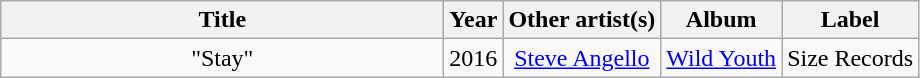<table class="wikitable plainrowheaders" style="text-align: center;" border="1">
<tr>
<th scope="col" style="width: 18em;">Title</th>
<th scope="col">Year</th>
<th scope="col">Other artist(s)</th>
<th scope="col">Album</th>
<th scope="col">Label</th>
</tr>
<tr>
<td>"Stay"</td>
<td>2016</td>
<td><a href='#'>Steve Angello</a></td>
<td><a href='#'>Wild Youth</a></td>
<td>Size Records</td>
</tr>
</table>
